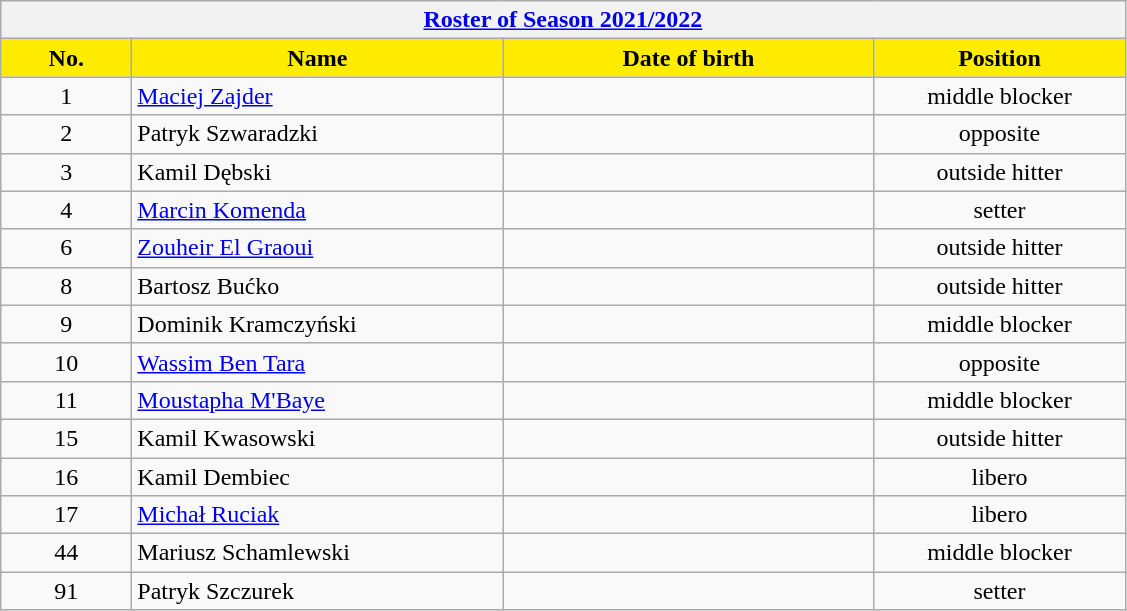<table class="wikitable collapsible collapsed" style="font-size:100%; text-align:center;">
<tr>
<th colspan=5 style="width:30em"><a href='#'>Roster of Season 2021/2022</a></th>
</tr>
<tr>
<th style="color:#000000; background-color:#FFEC00; width:5em">No.</th>
<th style="color:#000000; background-color:#FFEC00; width:15em">Name</th>
<th style="color:#000000; background-color:#FFEC00; width:15em">Date of birth</th>
<th style="color:#000000; background-color:#FFEC00; width:10em">Position</th>
</tr>
<tr>
<td>1</td>
<td align=left> <a href='#'>Maciej Zajder</a></td>
<td align=right></td>
<td>middle blocker</td>
</tr>
<tr>
<td>2</td>
<td align=left> Patryk Szwaradzki</td>
<td align=right></td>
<td>opposite</td>
</tr>
<tr>
<td>3</td>
<td align=left> Kamil Dębski</td>
<td align=right></td>
<td>outside hitter</td>
</tr>
<tr>
<td>4</td>
<td align=left> <a href='#'>Marcin Komenda</a></td>
<td align=right></td>
<td>setter</td>
</tr>
<tr>
<td>6</td>
<td align=left> <a href='#'>Zouheir El Graoui</a></td>
<td align=right></td>
<td>outside hitter</td>
</tr>
<tr>
<td>8</td>
<td align=left> Bartosz Bućko</td>
<td align=right></td>
<td>outside hitter</td>
</tr>
<tr>
<td>9</td>
<td align=left> Dominik Kramczyński</td>
<td align=right></td>
<td>middle blocker</td>
</tr>
<tr>
<td>10</td>
<td align=left> <a href='#'>Wassim Ben Tara</a></td>
<td align=right></td>
<td>opposite</td>
</tr>
<tr>
<td>11</td>
<td align=left> <a href='#'>Moustapha M'Baye</a></td>
<td align=right></td>
<td>middle blocker</td>
</tr>
<tr>
<td>15</td>
<td align=left> Kamil Kwasowski</td>
<td align=right></td>
<td>outside hitter</td>
</tr>
<tr>
<td>16</td>
<td align=left> Kamil Dembiec</td>
<td align=right></td>
<td>libero</td>
</tr>
<tr>
<td>17</td>
<td align=left> <a href='#'>Michał Ruciak</a></td>
<td align=right></td>
<td>libero</td>
</tr>
<tr>
<td>44</td>
<td align=left> Mariusz Schamlewski</td>
<td align=right></td>
<td>middle blocker</td>
</tr>
<tr>
<td>91</td>
<td align=left> Patryk Szczurek</td>
<td align=right></td>
<td>setter</td>
</tr>
</table>
